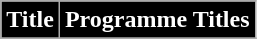<table class="wikitable plainrowheaders">
<tr>
<th scope="col" style="background:#000000; color:white;">Title</th>
<th scope="col" style="background:#000000; color:white;">Programme Titles</th>
</tr>
<tr>
</tr>
</table>
